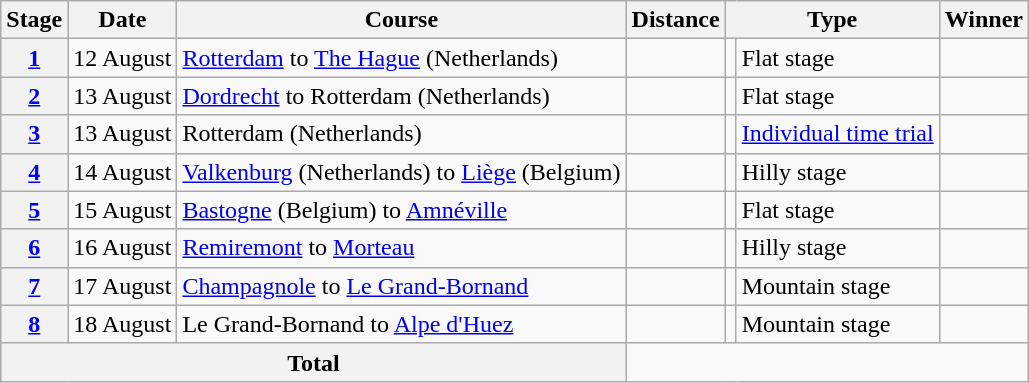<table class="wikitable sortable">
<tr>
<th scope="col">Stage</th>
<th scope="col">Date</th>
<th scope="col">Course</th>
<th scope="col">Distance</th>
<th colspan="2" scope="col">Type</th>
<th>Winner</th>
</tr>
<tr>
<th><a href='#'>1</a></th>
<td>12 August</td>
<td><a href='#'>Rotterdam</a> to <a href='#'>The Hague</a> (Netherlands)</td>
<td></td>
<td></td>
<td>Flat stage</td>
<td></td>
</tr>
<tr>
<th><a href='#'>2</a></th>
<td>13 August</td>
<td><a href='#'>Dordrecht</a> to Rotterdam (Netherlands)</td>
<td></td>
<td></td>
<td>Flat stage</td>
<td></td>
</tr>
<tr>
<th><a href='#'>3</a></th>
<td>13 August</td>
<td>Rotterdam (Netherlands)</td>
<td></td>
<td></td>
<td><a href='#'>Individual time trial</a></td>
<td></td>
</tr>
<tr>
<th><a href='#'>4</a></th>
<td>14 August</td>
<td><a href='#'>Valkenburg</a> (Netherlands) to <a href='#'>Liège</a> (Belgium)</td>
<td></td>
<td></td>
<td>Hilly stage</td>
<td></td>
</tr>
<tr>
<th><a href='#'>5</a></th>
<td>15 August</td>
<td><a href='#'>Bastogne</a> (Belgium) to <a href='#'>Amnéville</a></td>
<td></td>
<td></td>
<td>Flat stage</td>
<td></td>
</tr>
<tr>
<th><a href='#'>6</a></th>
<td>16 August</td>
<td><a href='#'>Remiremont</a> to <a href='#'>Morteau</a></td>
<td></td>
<td></td>
<td>Hilly stage</td>
<td></td>
</tr>
<tr>
<th><a href='#'>7</a></th>
<td>17 August</td>
<td><a href='#'>Champagnole</a> to <a href='#'>Le Grand-Bornand</a></td>
<td></td>
<td></td>
<td>Mountain stage</td>
<td></td>
</tr>
<tr>
<th><a href='#'>8</a></th>
<td>18 August</td>
<td>Le Grand-Bornand to <a href='#'>Alpe d'Huez</a></td>
<td></td>
<td></td>
<td>Mountain stage</td>
<td></td>
</tr>
<tr>
<th colspan="3">Total</th>
<td colspan="4"></td>
</tr>
</table>
